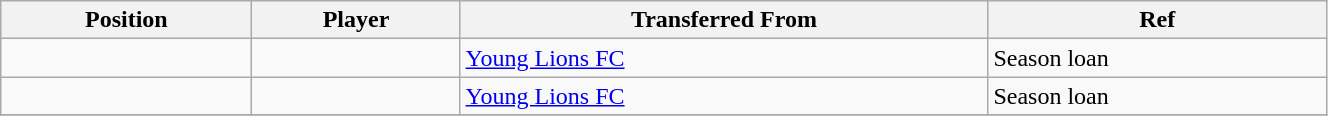<table class="wikitable sortable" style="width:70%; text-align:center; font-size:100%; text-align:left;">
<tr>
<th>Position</th>
<th>Player</th>
<th>Transferred From</th>
<th>Ref</th>
</tr>
<tr>
<td></td>
<td></td>
<td> <a href='#'>Young Lions FC</a></td>
<td>Season loan</td>
</tr>
<tr>
<td></td>
<td></td>
<td> <a href='#'>Young Lions FC</a></td>
<td>Season loan</td>
</tr>
<tr>
</tr>
</table>
